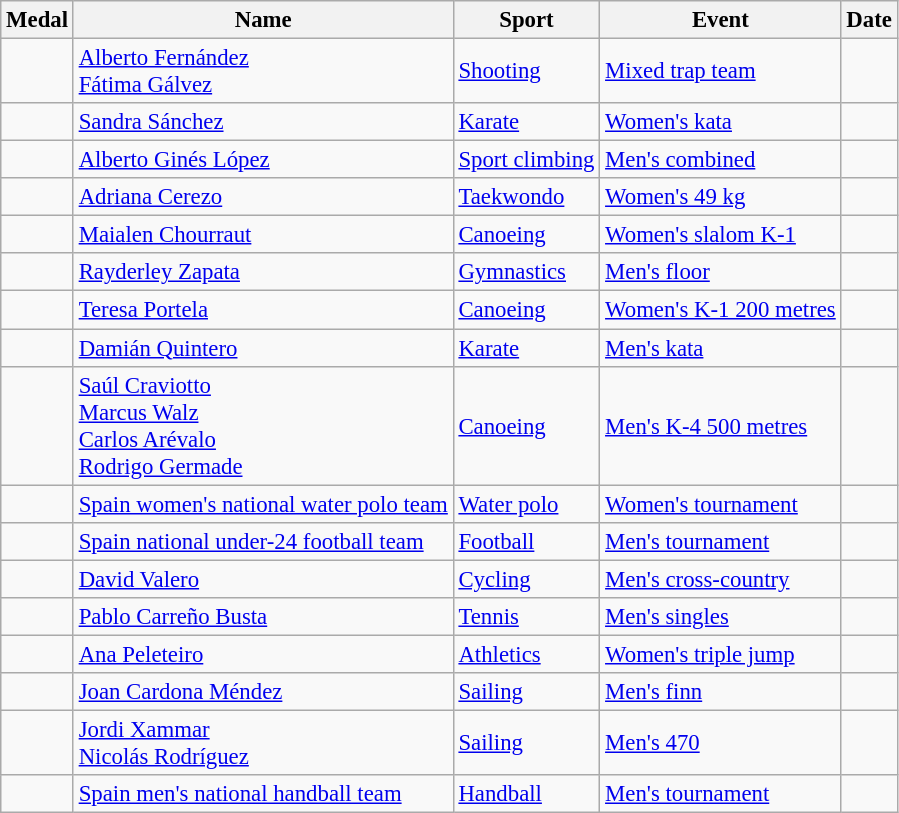<table class="wikitable sortable" style="font-size: 95%;">
<tr>
<th>Medal</th>
<th>Name</th>
<th>Sport</th>
<th>Event</th>
<th>Date</th>
</tr>
<tr>
<td></td>
<td><a href='#'>Alberto Fernández</a><br><a href='#'>Fátima Gálvez</a></td>
<td><a href='#'>Shooting</a></td>
<td><a href='#'>Mixed trap team</a></td>
<td></td>
</tr>
<tr>
<td></td>
<td><a href='#'>Sandra Sánchez</a></td>
<td><a href='#'>Karate</a></td>
<td><a href='#'>Women's kata</a></td>
<td></td>
</tr>
<tr>
<td></td>
<td><a href='#'>Alberto Ginés López</a></td>
<td><a href='#'>Sport climbing</a></td>
<td><a href='#'>Men's combined</a></td>
<td></td>
</tr>
<tr>
<td></td>
<td><a href='#'>Adriana Cerezo</a></td>
<td><a href='#'>Taekwondo</a></td>
<td><a href='#'>Women's 49 kg</a></td>
<td></td>
</tr>
<tr>
<td></td>
<td><a href='#'>Maialen Chourraut</a></td>
<td><a href='#'>Canoeing</a></td>
<td><a href='#'>Women's slalom K-1</a></td>
<td></td>
</tr>
<tr>
<td></td>
<td><a href='#'>Rayderley Zapata</a></td>
<td><a href='#'>Gymnastics</a></td>
<td><a href='#'>Men's floor</a></td>
<td></td>
</tr>
<tr>
<td></td>
<td><a href='#'>Teresa Portela</a></td>
<td><a href='#'>Canoeing</a></td>
<td><a href='#'>Women's K-1 200 metres</a></td>
<td></td>
</tr>
<tr>
<td></td>
<td><a href='#'>Damián Quintero</a></td>
<td><a href='#'>Karate</a></td>
<td><a href='#'>Men's kata</a></td>
<td></td>
</tr>
<tr>
<td></td>
<td><a href='#'>Saúl Craviotto</a><br><a href='#'>Marcus Walz</a><br><a href='#'>Carlos Arévalo</a><br><a href='#'>Rodrigo Germade</a></td>
<td><a href='#'>Canoeing</a></td>
<td><a href='#'>Men's K-4 500 metres</a></td>
<td></td>
</tr>
<tr>
<td></td>
<td><a href='#'>Spain women's national water polo team</a><br></td>
<td><a href='#'>Water polo</a></td>
<td><a href='#'>Women's tournament</a></td>
<td></td>
</tr>
<tr>
<td></td>
<td><a href='#'>Spain national under-24 football team</a><br></td>
<td><a href='#'>Football</a></td>
<td><a href='#'>Men's tournament</a></td>
<td></td>
</tr>
<tr>
<td></td>
<td><a href='#'>David Valero</a></td>
<td><a href='#'>Cycling</a></td>
<td><a href='#'>Men's cross-country</a></td>
<td></td>
</tr>
<tr>
<td></td>
<td><a href='#'>Pablo Carreño Busta</a></td>
<td><a href='#'>Tennis</a></td>
<td><a href='#'>Men's singles</a></td>
<td></td>
</tr>
<tr>
<td></td>
<td><a href='#'>Ana Peleteiro</a></td>
<td><a href='#'>Athletics</a></td>
<td><a href='#'>Women's triple jump</a></td>
<td></td>
</tr>
<tr>
<td></td>
<td><a href='#'>Joan Cardona Méndez</a></td>
<td><a href='#'>Sailing</a></td>
<td><a href='#'>Men's finn</a></td>
<td></td>
</tr>
<tr>
<td></td>
<td><a href='#'>Jordi Xammar</a><br><a href='#'>Nicolás Rodríguez</a></td>
<td><a href='#'>Sailing</a></td>
<td><a href='#'>Men's 470</a></td>
<td></td>
</tr>
<tr>
<td></td>
<td><a href='#'>Spain men's national handball team</a><br></td>
<td><a href='#'>Handball</a></td>
<td><a href='#'>Men's tournament</a></td>
<td></td>
</tr>
</table>
